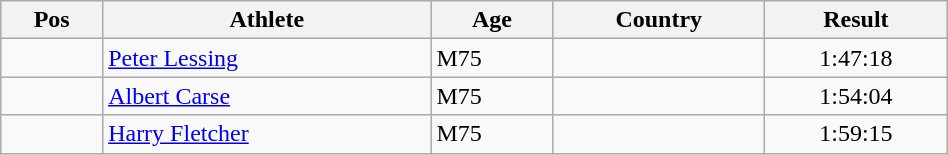<table class="wikitable"  style="text-align:center; width:50%;">
<tr>
<th>Pos</th>
<th>Athlete</th>
<th>Age</th>
<th>Country</th>
<th>Result</th>
</tr>
<tr>
<td align=center></td>
<td align=left><a href='#'>Peter Lessing</a></td>
<td align=left>M75</td>
<td align=left></td>
<td>1:47:18</td>
</tr>
<tr>
<td align=center></td>
<td align=left><a href='#'>Albert Carse</a></td>
<td align=left>M75</td>
<td align=left></td>
<td>1:54:04</td>
</tr>
<tr>
<td align=center></td>
<td align=left><a href='#'>Harry Fletcher</a></td>
<td align=left>M75</td>
<td align=left></td>
<td>1:59:15</td>
</tr>
</table>
